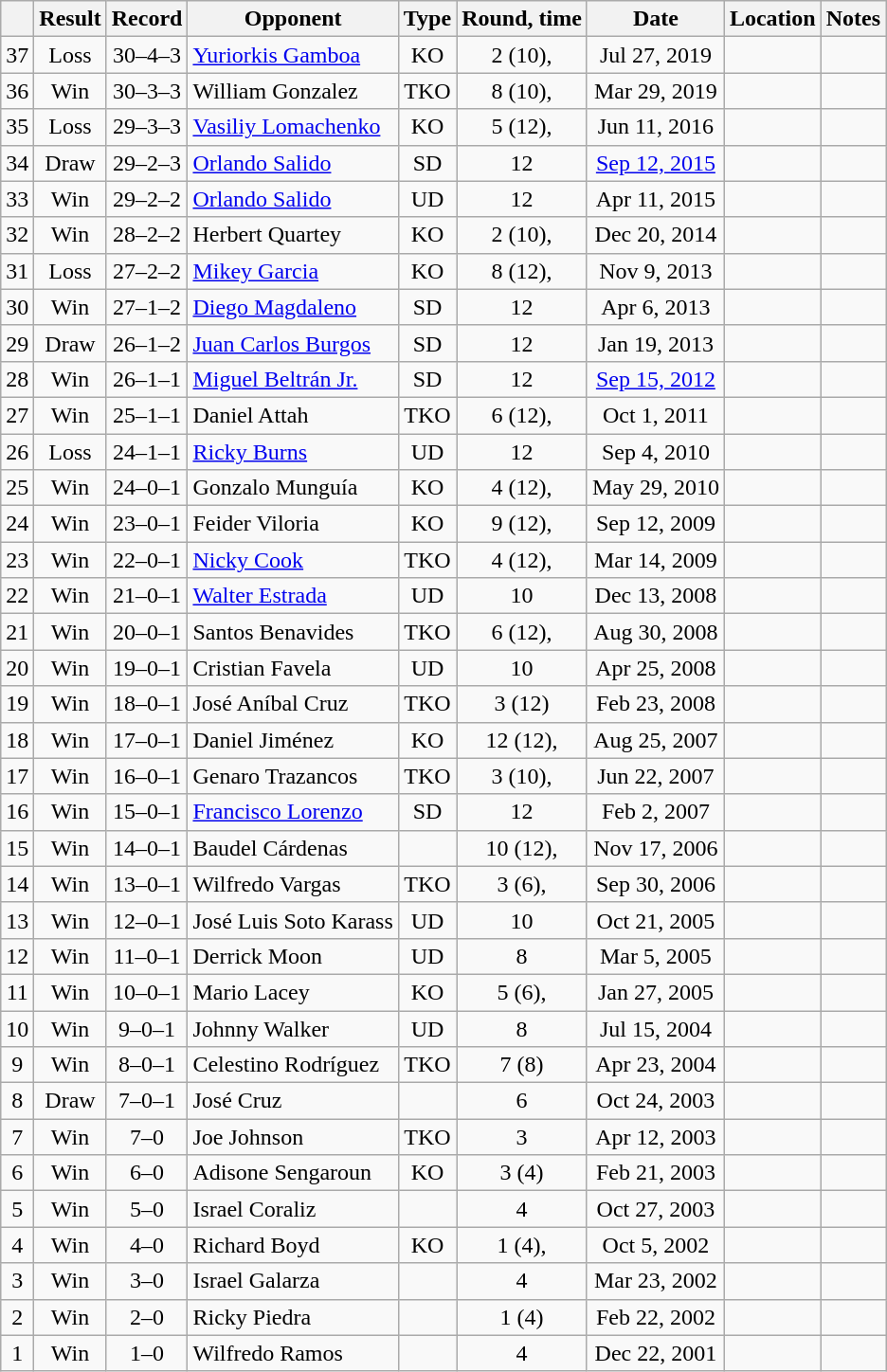<table class="wikitable" style="text-align:center">
<tr>
<th></th>
<th>Result</th>
<th>Record</th>
<th>Opponent</th>
<th>Type</th>
<th>Round, time</th>
<th>Date</th>
<th>Location</th>
<th>Notes</th>
</tr>
<tr>
<td>37</td>
<td>Loss</td>
<td>30–4–3</td>
<td style="text-align:left;"><a href='#'>Yuriorkis Gamboa</a></td>
<td>KO</td>
<td>2 (10), </td>
<td>Jul 27, 2019</td>
<td style="text-align:left;"></td>
<td></td>
</tr>
<tr>
<td>36</td>
<td>Win</td>
<td>30–3–3</td>
<td style="text-align:left;">William Gonzalez</td>
<td>TKO</td>
<td>8 (10), </td>
<td>Mar 29, 2019</td>
<td style="text-align:left;"></td>
<td></td>
</tr>
<tr>
<td>35</td>
<td>Loss</td>
<td>29–3–3</td>
<td style="text-align:left;"><a href='#'>Vasiliy Lomachenko</a></td>
<td>KO</td>
<td>5 (12), </td>
<td>Jun 11, 2016</td>
<td style="text-align:left;"></td>
<td style="text-align:left;"></td>
</tr>
<tr>
<td>34</td>
<td>Draw</td>
<td>29–2–3</td>
<td style="text-align:left;"><a href='#'>Orlando Salido</a></td>
<td>SD</td>
<td>12</td>
<td><a href='#'>Sep 12, 2015</a></td>
<td style="text-align:left;"></td>
<td style="text-align:left;"></td>
</tr>
<tr>
<td>33</td>
<td>Win</td>
<td>29–2–2</td>
<td style="text-align:left;"><a href='#'>Orlando Salido</a></td>
<td>UD</td>
<td>12</td>
<td>Apr 11, 2015</td>
<td style="text-align:left;"></td>
<td style="text-align:left;"></td>
</tr>
<tr>
<td>32</td>
<td>Win</td>
<td>28–2–2</td>
<td style="text-align:left;">Herbert Quartey</td>
<td>KO</td>
<td>2 (10), </td>
<td>Dec 20, 2014</td>
<td style="text-align:left;"></td>
<td></td>
</tr>
<tr>
<td>31</td>
<td>Loss</td>
<td>27–2–2</td>
<td style="text-align:left;"><a href='#'>Mikey Garcia</a></td>
<td>KO</td>
<td>8 (12), </td>
<td>Nov 9, 2013</td>
<td style="text-align:left;"></td>
<td style="text-align:left;"></td>
</tr>
<tr>
<td>30</td>
<td>Win</td>
<td>27–1–2</td>
<td style="text-align:left;"><a href='#'>Diego Magdaleno</a></td>
<td>SD</td>
<td>12</td>
<td>Apr 6, 2013</td>
<td style="text-align:left;"></td>
<td style="text-align:left;"></td>
</tr>
<tr>
<td>29</td>
<td>Draw</td>
<td>26–1–2</td>
<td style="text-align:left;"><a href='#'>Juan Carlos Burgos</a></td>
<td>SD</td>
<td>12</td>
<td>Jan 19, 2013</td>
<td style="text-align:left;"></td>
<td style="text-align:left;"></td>
</tr>
<tr>
<td>28</td>
<td>Win</td>
<td>26–1–1</td>
<td style="text-align:left;"><a href='#'>Miguel Beltrán Jr.</a></td>
<td>SD</td>
<td>12</td>
<td><a href='#'>Sep 15, 2012</a></td>
<td style="text-align:left;"></td>
<td style="text-align:left;"></td>
</tr>
<tr>
<td>27</td>
<td>Win</td>
<td>25–1–1</td>
<td style="text-align:left;">Daniel Attah</td>
<td>TKO</td>
<td>6 (12), </td>
<td>Oct 1, 2011</td>
<td style="text-align:left;"></td>
<td style="text-align:left;"></td>
</tr>
<tr>
<td>26</td>
<td>Loss</td>
<td>24–1–1</td>
<td style="text-align:left;"><a href='#'>Ricky Burns</a></td>
<td>UD</td>
<td>12</td>
<td>Sep 4, 2010</td>
<td style="text-align:left;"></td>
<td style="text-align:left;"></td>
</tr>
<tr>
<td>25</td>
<td>Win</td>
<td>24–0–1</td>
<td style="text-align:left;">Gonzalo Munguía</td>
<td>KO</td>
<td>4 (12), </td>
<td>May 29, 2010</td>
<td style="text-align:left;"></td>
<td style="text-align:left;"></td>
</tr>
<tr>
<td>24</td>
<td>Win</td>
<td>23–0–1</td>
<td style="text-align:left;">Feider Viloria</td>
<td>KO</td>
<td>9 (12), </td>
<td>Sep 12, 2009</td>
<td style="text-align:left;"></td>
<td style="text-align:left;"></td>
</tr>
<tr>
<td>23</td>
<td>Win</td>
<td>22–0–1</td>
<td style="text-align:left;"><a href='#'>Nicky Cook</a></td>
<td>TKO</td>
<td>4 (12), </td>
<td>Mar 14, 2009</td>
<td style="text-align:left;"></td>
<td style="text-align:left;"></td>
</tr>
<tr>
<td>22</td>
<td>Win</td>
<td>21–0–1</td>
<td style="text-align:left;"><a href='#'>Walter Estrada</a></td>
<td>UD</td>
<td>10</td>
<td>Dec 13, 2008</td>
<td style="text-align:left;"></td>
<td></td>
</tr>
<tr>
<td>21</td>
<td>Win</td>
<td>20–0–1</td>
<td style="text-align:left;">Santos Benavides</td>
<td>TKO</td>
<td>6 (12), </td>
<td>Aug 30, 2008</td>
<td style="text-align:left;"></td>
<td style="text-align:left;"></td>
</tr>
<tr>
<td>20</td>
<td>Win</td>
<td>19–0–1</td>
<td style="text-align:left;">Cristian Favela</td>
<td>UD</td>
<td>10</td>
<td>Apr 25, 2008</td>
<td style="text-align:left;"></td>
<td></td>
</tr>
<tr>
<td>19</td>
<td>Win</td>
<td>18–0–1</td>
<td style="text-align:left;">José Aníbal Cruz</td>
<td>TKO</td>
<td>3 (12)</td>
<td>Feb 23, 2008</td>
<td style="text-align:left;"></td>
<td style="text-align:left;"></td>
</tr>
<tr>
<td>18</td>
<td>Win</td>
<td>17–0–1</td>
<td style="text-align:left;">Daniel Jiménez</td>
<td>KO</td>
<td>12 (12), </td>
<td>Aug 25, 2007</td>
<td style="text-align:left;"></td>
<td style="text-align:left;"></td>
</tr>
<tr>
<td>17</td>
<td>Win</td>
<td>16–0–1</td>
<td style="text-align:left;">Genaro Trazancos</td>
<td>TKO</td>
<td>3 (10), </td>
<td>Jun 22, 2007</td>
<td style="text-align:left;"></td>
<td></td>
</tr>
<tr>
<td>16</td>
<td>Win</td>
<td>15–0–1</td>
<td style="text-align:left;"><a href='#'>Francisco Lorenzo</a></td>
<td>SD</td>
<td>12</td>
<td>Feb 2, 2007</td>
<td style="text-align:left;"></td>
<td style="text-align:left;"></td>
</tr>
<tr>
<td>15</td>
<td>Win</td>
<td>14–0–1</td>
<td style="text-align:left;">Baudel Cárdenas</td>
<td></td>
<td>10 (12), </td>
<td>Nov 17, 2006</td>
<td style="text-align:left;"></td>
<td style="text-align:left;"></td>
</tr>
<tr>
<td>14</td>
<td>Win</td>
<td>13–0–1</td>
<td style="text-align:left;">Wilfredo Vargas</td>
<td>TKO</td>
<td>3 (6), </td>
<td>Sep 30, 2006</td>
<td style="text-align:left;"></td>
<td></td>
</tr>
<tr>
<td>13</td>
<td>Win</td>
<td>12–0–1</td>
<td style="text-align:left;">José Luis Soto Karass</td>
<td>UD</td>
<td>10</td>
<td>Oct 21, 2005</td>
<td style="text-align:left;"></td>
<td></td>
</tr>
<tr>
<td>12</td>
<td>Win</td>
<td>11–0–1</td>
<td style="text-align:left;">Derrick Moon</td>
<td>UD</td>
<td>8</td>
<td>Mar 5, 2005</td>
<td style="text-align:left;"></td>
<td></td>
</tr>
<tr>
<td>11</td>
<td>Win</td>
<td>10–0–1</td>
<td style="text-align:left;">Mario Lacey</td>
<td>KO</td>
<td>5 (6), </td>
<td>Jan 27, 2005</td>
<td style="text-align:left;"></td>
<td></td>
</tr>
<tr>
<td>10</td>
<td>Win</td>
<td>9–0–1</td>
<td style="text-align:left;">Johnny Walker</td>
<td>UD</td>
<td>8</td>
<td>Jul 15, 2004</td>
<td style="text-align:left;"></td>
<td></td>
</tr>
<tr>
<td>9</td>
<td>Win</td>
<td>8–0–1</td>
<td style="text-align:left;">Celestino Rodríguez</td>
<td>TKO</td>
<td>7 (8)</td>
<td>Apr 23, 2004</td>
<td style="text-align:left;"></td>
<td></td>
</tr>
<tr>
<td>8</td>
<td>Draw</td>
<td>7–0–1</td>
<td style="text-align:left;">José Cruz</td>
<td></td>
<td>6</td>
<td>Oct 24, 2003</td>
<td style="text-align:left;"></td>
<td></td>
</tr>
<tr>
<td>7</td>
<td>Win</td>
<td>7–0</td>
<td style="text-align:left;">Joe Johnson</td>
<td>TKO</td>
<td>3</td>
<td>Apr 12, 2003</td>
<td style="text-align:left;"></td>
<td></td>
</tr>
<tr>
<td>6</td>
<td>Win</td>
<td>6–0</td>
<td style="text-align:left;">Adisone Sengaroun</td>
<td>KO</td>
<td>3 (4)</td>
<td>Feb 21, 2003</td>
<td style="text-align:left;"></td>
<td></td>
</tr>
<tr>
<td>5</td>
<td>Win</td>
<td>5–0</td>
<td style="text-align:left;">Israel Coraliz</td>
<td></td>
<td>4</td>
<td>Oct 27, 2003</td>
<td style="text-align:left;"></td>
<td></td>
</tr>
<tr>
<td>4</td>
<td>Win</td>
<td>4–0</td>
<td style="text-align:left;">Richard Boyd</td>
<td>KO</td>
<td>1 (4), </td>
<td>Oct 5, 2002</td>
<td style="text-align:left;"></td>
<td></td>
</tr>
<tr>
<td>3</td>
<td>Win</td>
<td>3–0</td>
<td style="text-align:left;">Israel Galarza</td>
<td></td>
<td>4</td>
<td>Mar 23, 2002</td>
<td style="text-align:left;"></td>
<td></td>
</tr>
<tr>
<td>2</td>
<td>Win</td>
<td>2–0</td>
<td style="text-align:left;">Ricky Piedra</td>
<td></td>
<td>1 (4)</td>
<td>Feb 22, 2002</td>
<td style="text-align:left;"></td>
<td></td>
</tr>
<tr>
<td>1</td>
<td>Win</td>
<td>1–0</td>
<td style="text-align:left;">Wilfredo Ramos</td>
<td></td>
<td>4</td>
<td>Dec 22, 2001</td>
<td style="text-align:left;"></td>
<td></td>
</tr>
</table>
